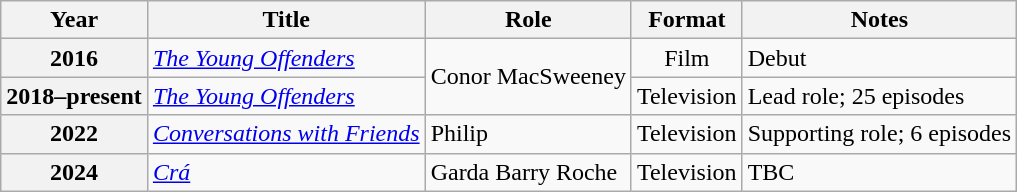<table class="wikitable plainrowheaders sortable">
<tr>
<th scope="col">Year</th>
<th scope="col">Title</th>
<th scope="col">Role</th>
<th scope="col">Format</th>
<th scope="col" class="unsortable">Notes</th>
</tr>
<tr>
<th scope="row">2016</th>
<td><em><a href='#'>The Young Offenders</a></em></td>
<td rowspan=2>Conor MacSweeney</td>
<td align=center>Film</td>
<td>Debut</td>
</tr>
<tr>
<th scope="row">2018–present</th>
<td><em><a href='#'>The Young Offenders</a></em></td>
<td align=center>Television</td>
<td>Lead role; 25 episodes</td>
</tr>
<tr>
<th scope="row">2022</th>
<td><em><a href='#'>Conversations with Friends</a></em></td>
<td>Philip</td>
<td align=center>Television</td>
<td>Supporting role; 6 episodes</td>
</tr>
<tr>
<th scope="row">2024</th>
<td><em><a href='#'>Crá</a></em></td>
<td>Garda Barry Roche</td>
<td align=center>Television</td>
<td>TBC</td>
</tr>
</table>
